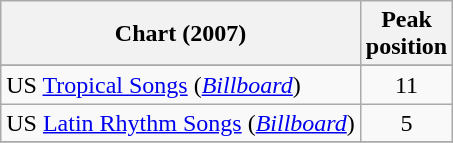<table class="wikitable sortable">
<tr>
<th>Chart (2007)</th>
<th>Peak<br>position</th>
</tr>
<tr>
</tr>
<tr>
<td>US <a href='#'>Tropical Songs</a> (<em><a href='#'>Billboard</a></em>)</td>
<td style="text-align:center;">11</td>
</tr>
<tr>
<td>US <a href='#'>Latin Rhythm Songs</a> (<em><a href='#'>Billboard</a></em>)</td>
<td style="text-align:center;">5</td>
</tr>
<tr>
</tr>
</table>
